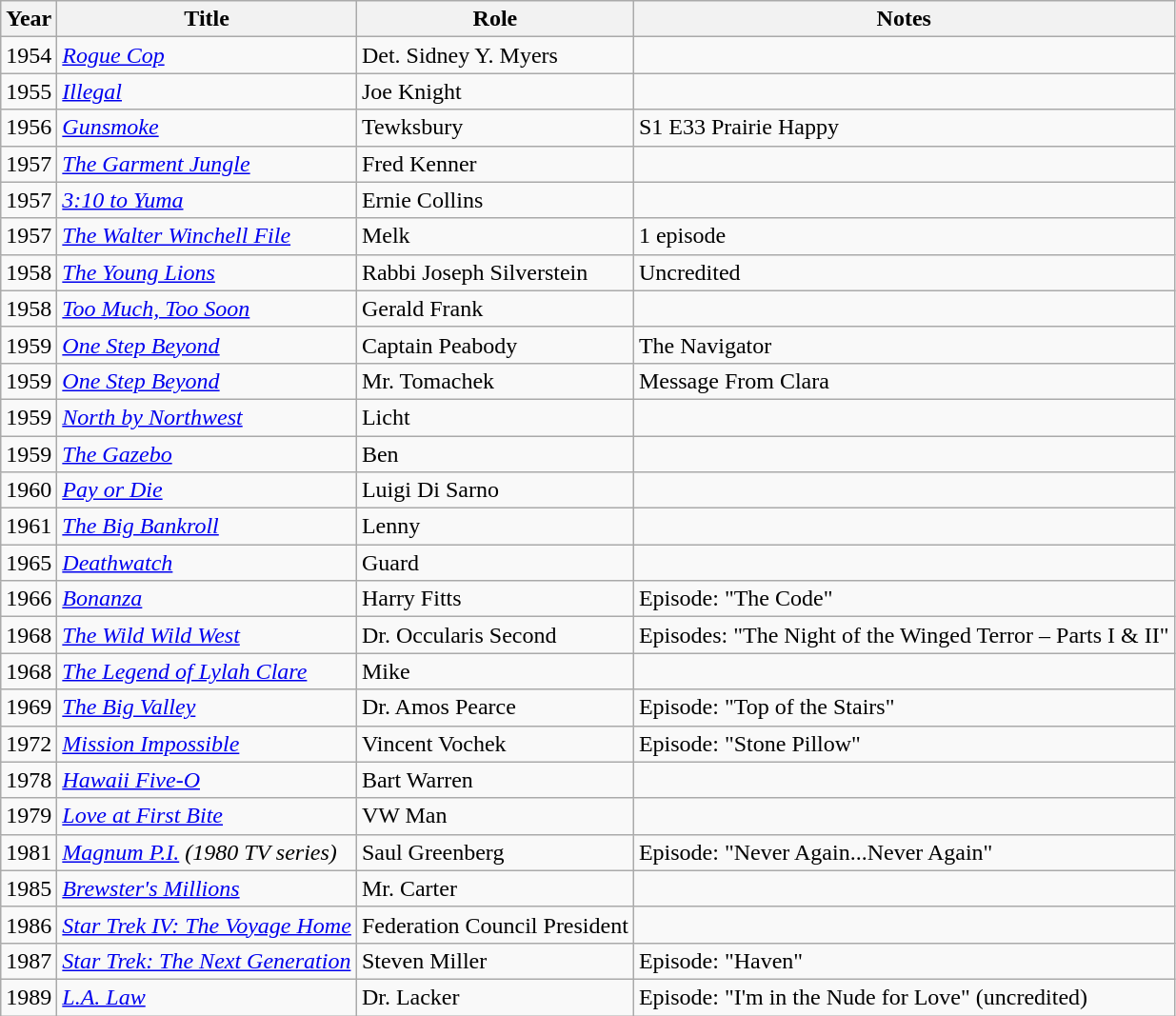<table class="wikitable">
<tr>
<th>Year</th>
<th>Title</th>
<th>Role</th>
<th>Notes</th>
</tr>
<tr>
<td>1954</td>
<td><em><a href='#'>Rogue Cop</a></em></td>
<td>Det. Sidney Y. Myers</td>
<td></td>
</tr>
<tr>
<td>1955</td>
<td><em><a href='#'>Illegal</a></em></td>
<td>Joe Knight</td>
<td></td>
</tr>
<tr>
<td>1956</td>
<td><em><a href='#'>Gunsmoke</a> </em></td>
<td>Tewksbury</td>
<td>S1 E33 Prairie Happy</td>
</tr>
<tr>
<td>1957</td>
<td><em><a href='#'>The Garment Jungle</a></em></td>
<td>Fred Kenner</td>
<td></td>
</tr>
<tr>
<td>1957</td>
<td><em><a href='#'>3:10 to Yuma</a></em></td>
<td>Ernie Collins</td>
<td></td>
</tr>
<tr>
<td>1957</td>
<td><em><a href='#'>The Walter Winchell File</a></em></td>
<td>Melk</td>
<td>1 episode</td>
</tr>
<tr>
<td>1958</td>
<td><em><a href='#'>The Young Lions</a></em></td>
<td>Rabbi Joseph Silverstein</td>
<td>Uncredited</td>
</tr>
<tr>
<td>1958</td>
<td><em><a href='#'>Too Much, Too Soon</a></em></td>
<td>Gerald Frank</td>
<td></td>
</tr>
<tr>
<td>1959</td>
<td><em><a href='#'>One Step Beyond</a></em></td>
<td>Captain Peabody</td>
<td>The Navigator</td>
</tr>
<tr>
<td>1959</td>
<td><em><a href='#'>One Step Beyond</a></em></td>
<td>Mr. Tomachek</td>
<td>Message From Clara</td>
</tr>
<tr>
<td>1959</td>
<td><em><a href='#'>North by Northwest</a></em></td>
<td>Licht</td>
<td></td>
</tr>
<tr>
<td>1959</td>
<td><em><a href='#'>The Gazebo</a></em></td>
<td>Ben</td>
<td></td>
</tr>
<tr>
<td>1960</td>
<td><em><a href='#'>Pay or Die</a></em></td>
<td>Luigi Di Sarno</td>
<td></td>
</tr>
<tr>
<td>1961</td>
<td><em><a href='#'>The Big Bankroll</a></em></td>
<td>Lenny</td>
<td></td>
</tr>
<tr>
<td>1965</td>
<td><em><a href='#'>Deathwatch</a></em></td>
<td>Guard</td>
<td></td>
</tr>
<tr>
<td>1966</td>
<td><em><a href='#'>Bonanza</a></em></td>
<td>Harry Fitts</td>
<td>Episode: "The Code"</td>
</tr>
<tr>
<td>1968</td>
<td><em><a href='#'>The Wild Wild West</a></em></td>
<td>Dr. Occularis Second</td>
<td>Episodes: "The Night of the Winged Terror – Parts I & II"</td>
</tr>
<tr>
<td>1968</td>
<td><em><a href='#'>The Legend of Lylah Clare</a></em></td>
<td>Mike</td>
<td></td>
</tr>
<tr>
<td>1969</td>
<td><em><a href='#'>The Big Valley</a></em></td>
<td>Dr. Amos Pearce</td>
<td>Episode: "Top of the Stairs"</td>
</tr>
<tr>
<td>1972</td>
<td><em><a href='#'>Mission Impossible</a></em></td>
<td>Vincent Vochek</td>
<td>Episode: "Stone Pillow"</td>
</tr>
<tr>
<td>1978</td>
<td><em><a href='#'>Hawaii Five-O</a></em></td>
<td>Bart Warren</td>
<td></td>
</tr>
<tr>
<td>1979</td>
<td><em><a href='#'>Love at First Bite</a></em></td>
<td>VW Man</td>
<td></td>
</tr>
<tr>
<td>1981</td>
<td><em><a href='#'>Magnum P.I.</a> (1980 TV series)</em></td>
<td>Saul Greenberg</td>
<td>Episode: "Never Again...Never Again"</td>
</tr>
<tr>
<td>1985</td>
<td><em><a href='#'>Brewster's Millions</a></em></td>
<td>Mr. Carter</td>
<td></td>
</tr>
<tr>
<td>1986</td>
<td><em><a href='#'>Star Trek IV: The Voyage Home</a></em></td>
<td>Federation Council President</td>
<td></td>
</tr>
<tr>
<td>1987</td>
<td><em><a href='#'>Star Trek: The Next Generation</a></em></td>
<td>Steven Miller</td>
<td>Episode: "Haven"</td>
</tr>
<tr>
<td>1989</td>
<td><em><a href='#'>L.A. Law</a></em></td>
<td>Dr. Lacker</td>
<td>Episode: "I'm in the Nude for Love" (uncredited)</td>
</tr>
</table>
